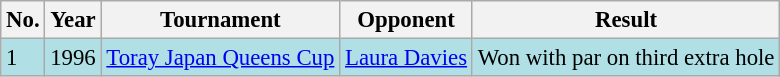<table class="wikitable" style="font-size:95%;">
<tr>
<th>No.</th>
<th>Year</th>
<th>Tournament</th>
<th>Opponent</th>
<th>Result</th>
</tr>
<tr style="background:#B0E0E6;">
<td>1</td>
<td>1996</td>
<td><a href='#'>Toray Japan Queens Cup</a></td>
<td> <a href='#'>Laura Davies</a></td>
<td>Won with par on third extra hole</td>
</tr>
</table>
